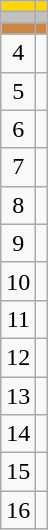<table class="wikitable">
<tr style="background:gold;">
<td align=center></td>
<td></td>
</tr>
<tr style="background:silver;">
<td align=center></td>
<td></td>
</tr>
<tr style="background:peru;">
<td align=center></td>
<td></td>
</tr>
<tr>
<td align=center>4</td>
<td></td>
</tr>
<tr>
<td align=center>5</td>
<td></td>
</tr>
<tr>
<td align=center>6</td>
<td></td>
</tr>
<tr>
<td align=center>7</td>
<td></td>
</tr>
<tr>
<td align=center>8</td>
<td></td>
</tr>
<tr>
<td align=center>9</td>
<td></td>
</tr>
<tr>
<td align=center>10</td>
<td></td>
</tr>
<tr>
<td align=center>11</td>
<td></td>
</tr>
<tr>
<td align=center>12</td>
<td></td>
</tr>
<tr>
<td align=center>13</td>
<td></td>
</tr>
<tr>
<td align=center>14</td>
<td></td>
</tr>
<tr>
<td align=center>15</td>
<td></td>
</tr>
<tr>
<td align=center>16</td>
<td></td>
</tr>
</table>
